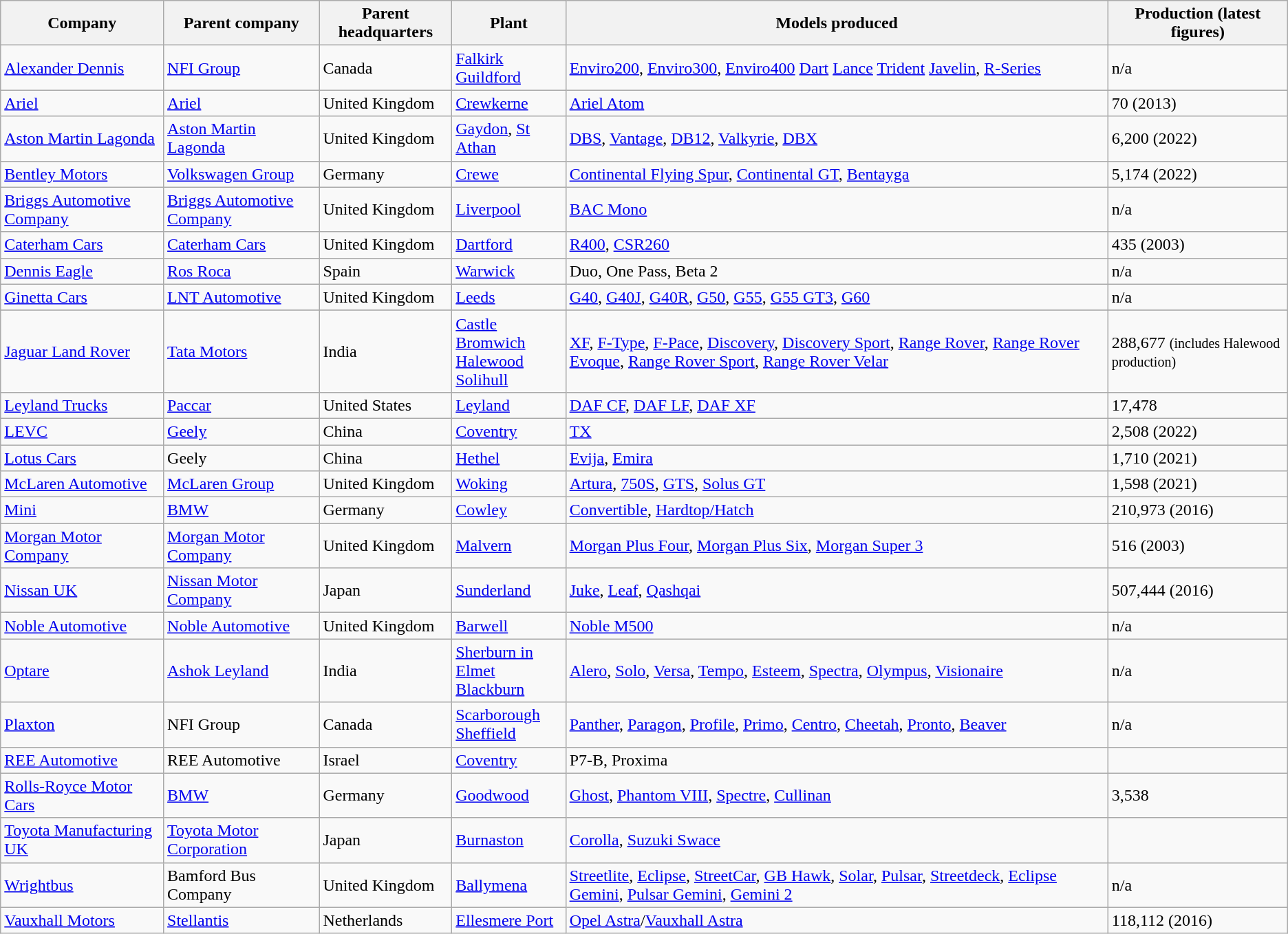<table class="wikitable sortable">
<tr>
<th>Company</th>
<th>Parent company</th>
<th>Parent headquarters</th>
<th>Plant</th>
<th class="unsortable">Models produced</th>
<th class="unsortable">Production (latest figures)</th>
</tr>
<tr>
<td><a href='#'>Alexander Dennis</a></td>
<td><a href='#'>NFI Group</a></td>
<td>Canada</td>
<td><a href='#'>Falkirk</a><br><a href='#'>Guildford</a></td>
<td><a href='#'>Enviro200</a>, <a href='#'>Enviro300</a>, <a href='#'>Enviro400</a> <a href='#'>Dart</a> <a href='#'>Lance</a> <a href='#'>Trident</a> <a href='#'>Javelin</a>, <a href='#'>R-Series</a></td>
<td>n/a</td>
</tr>
<tr>
<td><a href='#'>Ariel</a></td>
<td><a href='#'>Ariel</a></td>
<td>United Kingdom</td>
<td><a href='#'>Crewkerne</a></td>
<td><a href='#'>Ariel Atom</a></td>
<td>70 (2013)</td>
</tr>
<tr>
<td><a href='#'>Aston Martin Lagonda</a></td>
<td><a href='#'>Aston Martin Lagonda</a></td>
<td>United Kingdom</td>
<td><a href='#'>Gaydon</a>, <a href='#'>St Athan</a></td>
<td><a href='#'>DBS</a>, <a href='#'>Vantage</a>, <a href='#'>DB12</a>, <a href='#'>Valkyrie</a>, <a href='#'>DBX</a></td>
<td>6,200 (2022)</td>
</tr>
<tr>
<td><a href='#'>Bentley Motors</a></td>
<td><a href='#'>Volkswagen Group</a></td>
<td>Germany</td>
<td><a href='#'>Crewe</a></td>
<td><a href='#'>Continental Flying Spur</a>, <a href='#'>Continental GT</a>, <a href='#'>Bentayga</a></td>
<td>5,174 (2022) </td>
</tr>
<tr>
<td><a href='#'>Briggs Automotive Company</a></td>
<td><a href='#'>Briggs Automotive Company</a></td>
<td>United Kingdom</td>
<td><a href='#'>Liverpool</a></td>
<td><a href='#'>BAC Mono</a></td>
<td>n/a</td>
</tr>
<tr>
<td><a href='#'>Caterham Cars</a></td>
<td><a href='#'>Caterham Cars</a></td>
<td>United Kingdom</td>
<td><a href='#'>Dartford</a></td>
<td><a href='#'>R400</a>, <a href='#'>CSR260</a></td>
<td>435 (2003)</td>
</tr>
<tr>
<td><a href='#'>Dennis Eagle</a></td>
<td><a href='#'>Ros Roca</a></td>
<td>Spain</td>
<td><a href='#'>Warwick</a></td>
<td>Duo, One Pass, Beta 2</td>
<td>n/a</td>
</tr>
<tr>
<td><a href='#'>Ginetta Cars</a></td>
<td><a href='#'>LNT Automotive</a></td>
<td>United Kingdom</td>
<td><a href='#'>Leeds</a></td>
<td><a href='#'>G40</a>, <a href='#'>G40J</a>, <a href='#'>G40R</a>, <a href='#'>G50</a>, <a href='#'>G55</a>, <a href='#'>G55 GT3</a>, <a href='#'>G60</a></td>
<td>n/a</td>
</tr>
<tr>
</tr>
<tr>
<td><a href='#'>Jaguar Land Rover</a></td>
<td><a href='#'>Tata Motors</a></td>
<td>India</td>
<td><a href='#'>Castle Bromwich</a><br><a href='#'>Halewood</a><br><a href='#'>Solihull</a></td>
<td><a href='#'>XF</a>, <a href='#'>F-Type</a>, <a href='#'>F-Pace</a>, <a href='#'>Discovery</a>, <a href='#'>Discovery Sport</a>, <a href='#'>Range Rover</a>, <a href='#'>Range Rover Evoque</a>, <a href='#'>Range Rover Sport</a>, <a href='#'>Range Rover Velar</a></td>
<td>288,677 <small>(includes Halewood production)</small></td>
</tr>
<tr>
<td><a href='#'>Leyland Trucks</a></td>
<td><a href='#'>Paccar</a></td>
<td>United States</td>
<td><a href='#'>Leyland</a></td>
<td><a href='#'>DAF CF</a>, <a href='#'>DAF LF</a>, <a href='#'>DAF XF</a></td>
<td>17,478</td>
</tr>
<tr>
<td><a href='#'>LEVC</a></td>
<td><a href='#'>Geely</a></td>
<td>China</td>
<td><a href='#'>Coventry</a></td>
<td><a href='#'>TX</a></td>
<td>2,508 (2022)</td>
</tr>
<tr>
<td><a href='#'>Lotus Cars</a></td>
<td>Geely</td>
<td>China</td>
<td><a href='#'>Hethel</a></td>
<td><a href='#'>Evija</a>, <a href='#'>Emira</a></td>
<td>1,710 (2021)</td>
</tr>
<tr>
<td><a href='#'>McLaren Automotive</a></td>
<td><a href='#'>McLaren Group</a></td>
<td>United Kingdom</td>
<td><a href='#'>Woking</a></td>
<td><a href='#'>Artura</a>, <a href='#'>750S</a>, <a href='#'>GTS</a>, <a href='#'>Solus GT</a></td>
<td>1,598 (2021)</td>
</tr>
<tr>
<td><a href='#'>Mini</a></td>
<td><a href='#'>BMW</a></td>
<td>Germany</td>
<td><a href='#'>Cowley</a></td>
<td><a href='#'>Convertible</a>, <a href='#'>Hardtop/Hatch</a></td>
<td>210,973 (2016)</td>
</tr>
<tr>
<td><a href='#'>Morgan Motor Company</a></td>
<td><a href='#'>Morgan Motor Company</a></td>
<td>United Kingdom</td>
<td><a href='#'>Malvern</a></td>
<td><a href='#'>Morgan Plus Four</a>, <a href='#'>Morgan Plus Six</a>, <a href='#'>Morgan Super 3</a></td>
<td>516 (2003)</td>
</tr>
<tr>
<td><a href='#'>Nissan UK</a></td>
<td><a href='#'>Nissan Motor Company</a></td>
<td>Japan</td>
<td><a href='#'>Sunderland</a></td>
<td><a href='#'>Juke</a>, <a href='#'>Leaf</a>, <a href='#'>Qashqai</a></td>
<td>507,444 (2016)</td>
</tr>
<tr>
<td><a href='#'>Noble Automotive</a></td>
<td><a href='#'>Noble Automotive</a></td>
<td>United Kingdom</td>
<td><a href='#'>Barwell</a></td>
<td><a href='#'>Noble M500</a></td>
<td>n/a</td>
</tr>
<tr>
<td><a href='#'>Optare</a></td>
<td><a href='#'>Ashok Leyland</a></td>
<td>India</td>
<td><a href='#'>Sherburn in Elmet</a><br><a href='#'>Blackburn</a></td>
<td><a href='#'>Alero</a>, <a href='#'>Solo</a>, <a href='#'>Versa</a>, <a href='#'>Tempo</a>, <a href='#'>Esteem</a>, <a href='#'>Spectra</a>, <a href='#'>Olympus</a>, <a href='#'>Visionaire</a></td>
<td>n/a</td>
</tr>
<tr>
<td><a href='#'>Plaxton</a></td>
<td>NFI Group</td>
<td>Canada</td>
<td><a href='#'>Scarborough</a><br><a href='#'>Sheffield</a></td>
<td><a href='#'>Panther</a>, <a href='#'>Paragon</a>, <a href='#'>Profile</a>, <a href='#'>Primo</a>, <a href='#'>Centro</a>, <a href='#'>Cheetah</a>, <a href='#'>Pronto</a>, <a href='#'>Beaver</a></td>
<td>n/a</td>
</tr>
<tr>
<td><a href='#'>REE Automotive</a></td>
<td>REE Automotive</td>
<td>Israel</td>
<td><a href='#'>Coventry</a></td>
<td>P7-B, Proxima</td>
<td></td>
</tr>
<tr>
<td><a href='#'>Rolls-Royce Motor Cars</a></td>
<td><a href='#'>BMW</a></td>
<td>Germany</td>
<td><a href='#'>Goodwood</a></td>
<td><a href='#'>Ghost</a>, <a href='#'>Phantom VIII</a>, <a href='#'>Spectre</a>, <a href='#'>Cullinan</a></td>
<td>3,538</td>
</tr>
<tr>
<td><a href='#'>Toyota Manufacturing UK</a></td>
<td><a href='#'>Toyota Motor Corporation</a></td>
<td>Japan</td>
<td><a href='#'>Burnaston</a></td>
<td><a href='#'>Corolla</a>, <a href='#'>Suzuki Swace</a></td>
</tr>
<tr>
<td><a href='#'>Wrightbus</a></td>
<td>Bamford Bus Company</td>
<td>United Kingdom</td>
<td><a href='#'>Ballymena</a></td>
<td><a href='#'>Streetlite</a>, <a href='#'>Eclipse</a>, <a href='#'>StreetCar</a>, <a href='#'>GB Hawk</a>, <a href='#'>Solar</a>, <a href='#'>Pulsar</a>, <a href='#'>Streetdeck</a>, <a href='#'>Eclipse Gemini</a>, <a href='#'>Pulsar Gemini</a>, <a href='#'>Gemini 2</a></td>
<td>n/a</td>
</tr>
<tr>
<td><a href='#'>Vauxhall Motors</a></td>
<td><a href='#'>Stellantis</a></td>
<td>Netherlands</td>
<td><a href='#'>Ellesmere Port</a></td>
<td><a href='#'>Opel Astra</a>/<a href='#'>Vauxhall Astra</a></td>
<td>118,112 (2016)</td>
</tr>
</table>
